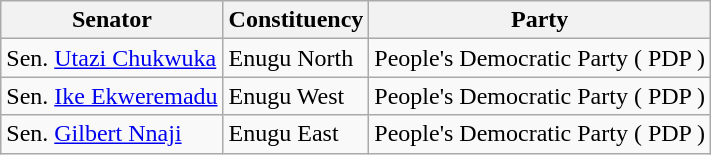<table class="wikitable">
<tr>
<th>Senator</th>
<th>Constituency</th>
<th>Party</th>
</tr>
<tr>
<td>Sen. <a href='#'>Utazi Chukwuka</a></td>
<td>Enugu North</td>
<td>People's Democratic Party ( PDP )</td>
</tr>
<tr>
<td>Sen. <a href='#'>Ike Ekweremadu</a></td>
<td>Enugu West</td>
<td>People's Democratic Party ( PDP )</td>
</tr>
<tr>
<td>Sen. <a href='#'>Gilbert Nnaji</a></td>
<td>Enugu East</td>
<td>People's Democratic Party ( PDP )</td>
</tr>
</table>
